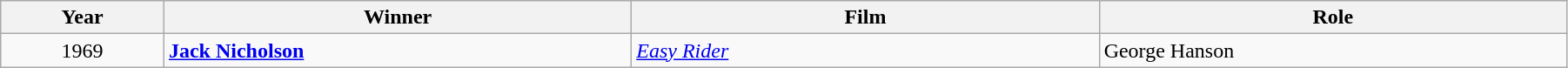<table class="wikitable" width="95%" cellpadding="5">
<tr>
<th width="100"><strong>Year</strong></th>
<th width="300"><strong>Winner</strong></th>
<th width="300"><strong>Film</strong></th>
<th width="300"><strong>Role</strong></th>
</tr>
<tr>
<td style="text-align:center;">1969</td>
<td><strong><a href='#'>Jack Nicholson</a></strong></td>
<td><em><a href='#'>Easy Rider</a></em></td>
<td>George Hanson</td>
</tr>
</table>
